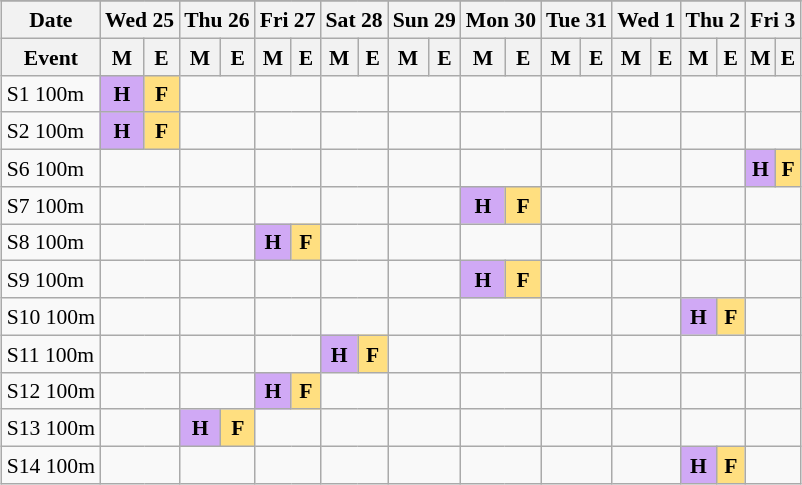<table class="wikitable" style="margin:0.5em auto; font-size:90%; line-height:1.25em;">
<tr align="center">
</tr>
<tr>
<th>Date</th>
<th colspan="2">Wed 25</th>
<th colspan="2">Thu 26</th>
<th colspan="2">Fri 27</th>
<th colspan="2">Sat 28</th>
<th colspan="2">Sun 29</th>
<th colspan="2">Mon 30</th>
<th colspan="2">Tue 31</th>
<th colspan="2">Wed 1</th>
<th colspan="2">Thu 2</th>
<th colspan="2">Fri 3</th>
</tr>
<tr>
<th>Event</th>
<th>M</th>
<th>E</th>
<th>M</th>
<th>E</th>
<th>M</th>
<th>E</th>
<th>M</th>
<th>E</th>
<th>M</th>
<th>E</th>
<th>M</th>
<th>E</th>
<th>M</th>
<th>E</th>
<th>M</th>
<th>E</th>
<th>M</th>
<th>E</th>
<th>M</th>
<th>E</th>
</tr>
<tr align="center">
<td align="left">S1 100m</td>
<td bgcolor="#D0A9F5"><strong>H</strong></td>
<td bgcolor="#FFDF80"><strong>F</strong></td>
<td colspan="2"></td>
<td colspan="2"></td>
<td colspan="2"></td>
<td colspan="2"></td>
<td colspan="2"></td>
<td colspan="2"></td>
<td colspan="2"></td>
<td colspan="2"></td>
<td colspan="2"></td>
</tr>
<tr align="center">
<td align="left">S2 100m</td>
<td bgcolor="#D0A9F5"><strong>H</strong></td>
<td bgcolor="#FFDF80"><strong>F</strong></td>
<td colspan="2"></td>
<td colspan="2"></td>
<td colspan="2"></td>
<td colspan="2"></td>
<td colspan="2"></td>
<td colspan="2"></td>
<td colspan="2"></td>
<td colspan="2"></td>
<td colspan="2"></td>
</tr>
<tr align="center">
<td align="left">S6 100m</td>
<td colspan="2"></td>
<td colspan="2"></td>
<td colspan="2"></td>
<td colspan="2"></td>
<td colspan="2"></td>
<td colspan="2"></td>
<td colspan="2"></td>
<td colspan="2"></td>
<td colspan="2"></td>
<td bgcolor="#D0A9F5"><strong>H</strong></td>
<td bgcolor="#FFDF80"><strong>F</strong></td>
</tr>
<tr align="center">
<td align="left">S7 100m</td>
<td colspan="2"></td>
<td colspan="2"></td>
<td colspan="2"></td>
<td colspan="2"></td>
<td colspan="2"></td>
<td bgcolor="#D0A9F5"><strong>H</strong></td>
<td bgcolor="#FFDF80"><strong>F</strong></td>
<td colspan="2"></td>
<td colspan="2"></td>
<td colspan="2"></td>
<td colspan="2"></td>
</tr>
<tr align="center">
<td align="left">S8 100m</td>
<td colspan="2"></td>
<td colspan="2"></td>
<td bgcolor="#D0A9F5"><strong>H</strong></td>
<td bgcolor="#FFDF80"><strong>F</strong></td>
<td colspan="2"></td>
<td colspan="2"></td>
<td colspan="2"></td>
<td colspan="2"></td>
<td colspan="2"></td>
<td colspan="2"></td>
<td colspan="2"></td>
</tr>
<tr align="center">
<td align="left">S9 100m</td>
<td colspan="2"></td>
<td colspan="2"></td>
<td colspan="2"></td>
<td colspan="2"></td>
<td colspan="2"></td>
<td bgcolor="#D0A9F5"><strong>H</strong></td>
<td bgcolor="#FFDF80"><strong>F</strong></td>
<td colspan="2"></td>
<td colspan="2"></td>
<td colspan="2"></td>
<td colspan="2"></td>
</tr>
<tr align="center">
<td align="left">S10 100m</td>
<td colspan="2"></td>
<td colspan="2"></td>
<td colspan="2"></td>
<td colspan="2"></td>
<td colspan="2"></td>
<td colspan="2"></td>
<td colspan="2"></td>
<td colspan="2"></td>
<td bgcolor="#D0A9F5"><strong>H</strong></td>
<td bgcolor="#FFDF80"><strong>F</strong></td>
<td colspan="2"></td>
</tr>
<tr align="center">
<td align="left">S11 100m</td>
<td colspan="2"></td>
<td colspan="2"></td>
<td colspan="2"></td>
<td bgcolor="#D0A9F5"><strong>H</strong></td>
<td bgcolor="#FFDF80"><strong>F</strong></td>
<td colspan="2"></td>
<td colspan="2"></td>
<td colspan="2"></td>
<td colspan="2"></td>
<td colspan="2"></td>
<td colspan="2"></td>
</tr>
<tr align="center">
<td align="left">S12 100m</td>
<td colspan="2"></td>
<td colspan="2"></td>
<td bgcolor="#D0A9F5"><strong>H</strong></td>
<td bgcolor="#FFDF80"><strong>F</strong></td>
<td colspan="2"></td>
<td colspan="2"></td>
<td colspan="2"></td>
<td colspan="2"></td>
<td colspan="2"></td>
<td colspan="2"></td>
<td colspan="2"></td>
</tr>
<tr align="center">
<td align="left">S13 100m</td>
<td colspan="2"></td>
<td bgcolor="#D0A9F5"><strong>H</strong></td>
<td bgcolor="#FFDF80"><strong>F</strong></td>
<td colspan="2"></td>
<td colspan="2"></td>
<td colspan="2"></td>
<td colspan="2"></td>
<td colspan="2"></td>
<td colspan="2"></td>
<td colspan="2"></td>
<td colspan="2"></td>
</tr>
<tr align="center">
<td align="left">S14 100m</td>
<td colspan="2"></td>
<td colspan="2"></td>
<td colspan="2"></td>
<td colspan="2"></td>
<td colspan="2"></td>
<td colspan="2"></td>
<td colspan="2"></td>
<td colspan="2"></td>
<td bgcolor="#D0A9F5"><strong>H</strong></td>
<td bgcolor="#FFDF80"><strong>F</strong></td>
<td colspan="2"></td>
</tr>
</table>
